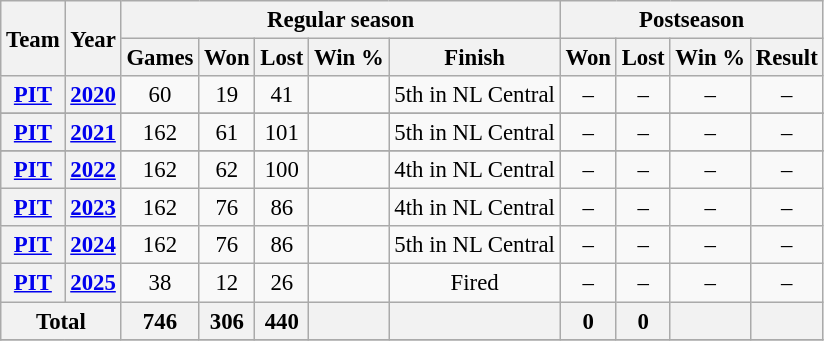<table class="wikitable" style="font-size: 95%; text-align:center;">
<tr>
<th rowspan="2">Team</th>
<th rowspan="2">Year</th>
<th colspan="5">Regular season</th>
<th colspan="4">Postseason</th>
</tr>
<tr>
<th>Games</th>
<th>Won</th>
<th>Lost</th>
<th>Win %</th>
<th>Finish</th>
<th>Won</th>
<th>Lost</th>
<th>Win %</th>
<th>Result</th>
</tr>
<tr>
<th><a href='#'>PIT</a></th>
<th><a href='#'>2020</a></th>
<td>60</td>
<td>19</td>
<td>41</td>
<td></td>
<td>5th in NL Central</td>
<td>–</td>
<td>–</td>
<td>–</td>
<td>–</td>
</tr>
<tr>
</tr>
<tr>
<th><a href='#'>PIT</a></th>
<th><a href='#'>2021</a></th>
<td>162</td>
<td>61</td>
<td>101</td>
<td></td>
<td>5th in NL Central</td>
<td>–</td>
<td>–</td>
<td>–</td>
<td>–</td>
</tr>
<tr>
</tr>
<tr>
<th><a href='#'>PIT</a></th>
<th><a href='#'>2022</a></th>
<td>162</td>
<td>62</td>
<td>100</td>
<td></td>
<td>4th in NL Central</td>
<td>–</td>
<td>–</td>
<td>–</td>
<td>–</td>
</tr>
<tr>
<th><a href='#'>PIT</a></th>
<th><a href='#'>2023</a></th>
<td>162</td>
<td>76</td>
<td>86</td>
<td></td>
<td>4th in NL Central</td>
<td>–</td>
<td>–</td>
<td>–</td>
<td>–</td>
</tr>
<tr>
<th><a href='#'>PIT</a></th>
<th><a href='#'>2024</a></th>
<td>162</td>
<td>76</td>
<td>86</td>
<td></td>
<td>5th in NL Central</td>
<td>–</td>
<td>–</td>
<td>–</td>
<td>–</td>
</tr>
<tr>
<th><a href='#'>PIT</a></th>
<th><a href='#'>2025</a></th>
<td>38</td>
<td>12</td>
<td>26</td>
<td></td>
<td>Fired</td>
<td>–</td>
<td>–</td>
<td>–</td>
<td>–</td>
</tr>
<tr>
<th colspan="2">Total</th>
<th>746</th>
<th>306</th>
<th>440</th>
<th></th>
<th></th>
<th>0</th>
<th>0</th>
<th></th>
<th></th>
</tr>
<tr>
</tr>
</table>
